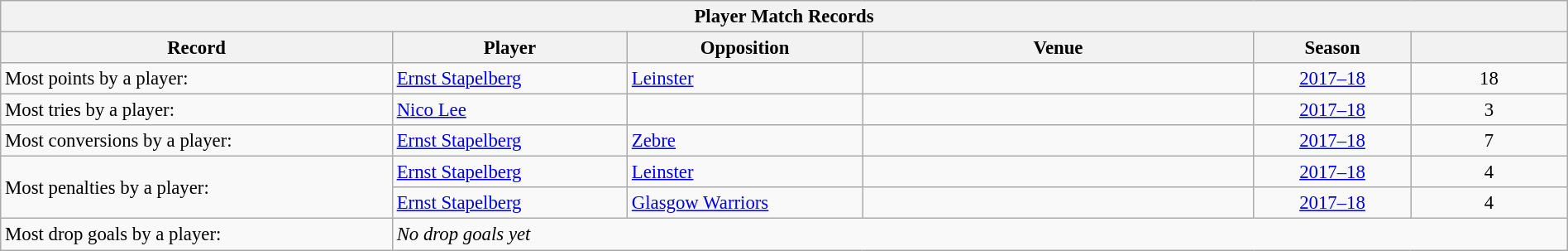<table class="wikitable collapsible" style="text-align:left; font-size:95%; width:100%;">
<tr>
<th colspan="6">Player Match Records</th>
</tr>
<tr>
<th style="width:25%;">Record</th>
<th style="width:15%;">Player</th>
<th style="width:15%;">Opposition</th>
<th style="width:25%;">Venue</th>
<th style="width:10%;">Season</th>
<th style="width:10%;"><br></th>
</tr>
<tr>
<td>Most points by a player:</td>
<td><a href='#'>Ernst Stapelberg</a></td>
<td><a href='#'>Leinster</a></td>
<td></td>
<td style="text-align:center"><a href='#'>2017–18</a></td>
<td style="text-align:center">18</td>
</tr>
<tr>
<td>Most tries by a player:</td>
<td><a href='#'>Nico Lee</a></td>
<td></td>
<td></td>
<td style="text-align:center"><a href='#'>2017–18</a></td>
<td style="text-align:center">3</td>
</tr>
<tr>
<td>Most conversions by a player:</td>
<td><a href='#'>Ernst Stapelberg</a></td>
<td><a href='#'>Zebre</a></td>
<td></td>
<td style="text-align:center"><a href='#'>2017–18</a></td>
<td style="text-align:center">7</td>
</tr>
<tr>
<td rowspan="2">Most penalties by a player:</td>
<td><a href='#'>Ernst Stapelberg</a></td>
<td><a href='#'>Leinster</a></td>
<td></td>
<td style="text-align:center"><a href='#'>2017–18</a></td>
<td style="text-align:center">4</td>
</tr>
<tr>
<td><a href='#'>Ernst Stapelberg</a></td>
<td><a href='#'>Glasgow Warriors</a></td>
<td></td>
<td style="text-align:center"><a href='#'>2017–18</a></td>
<td style="text-align:center">4</td>
</tr>
<tr>
<td>Most drop goals by a player:</td>
<td colspan=5><em>No drop goals yet</em></td>
</tr>
</table>
